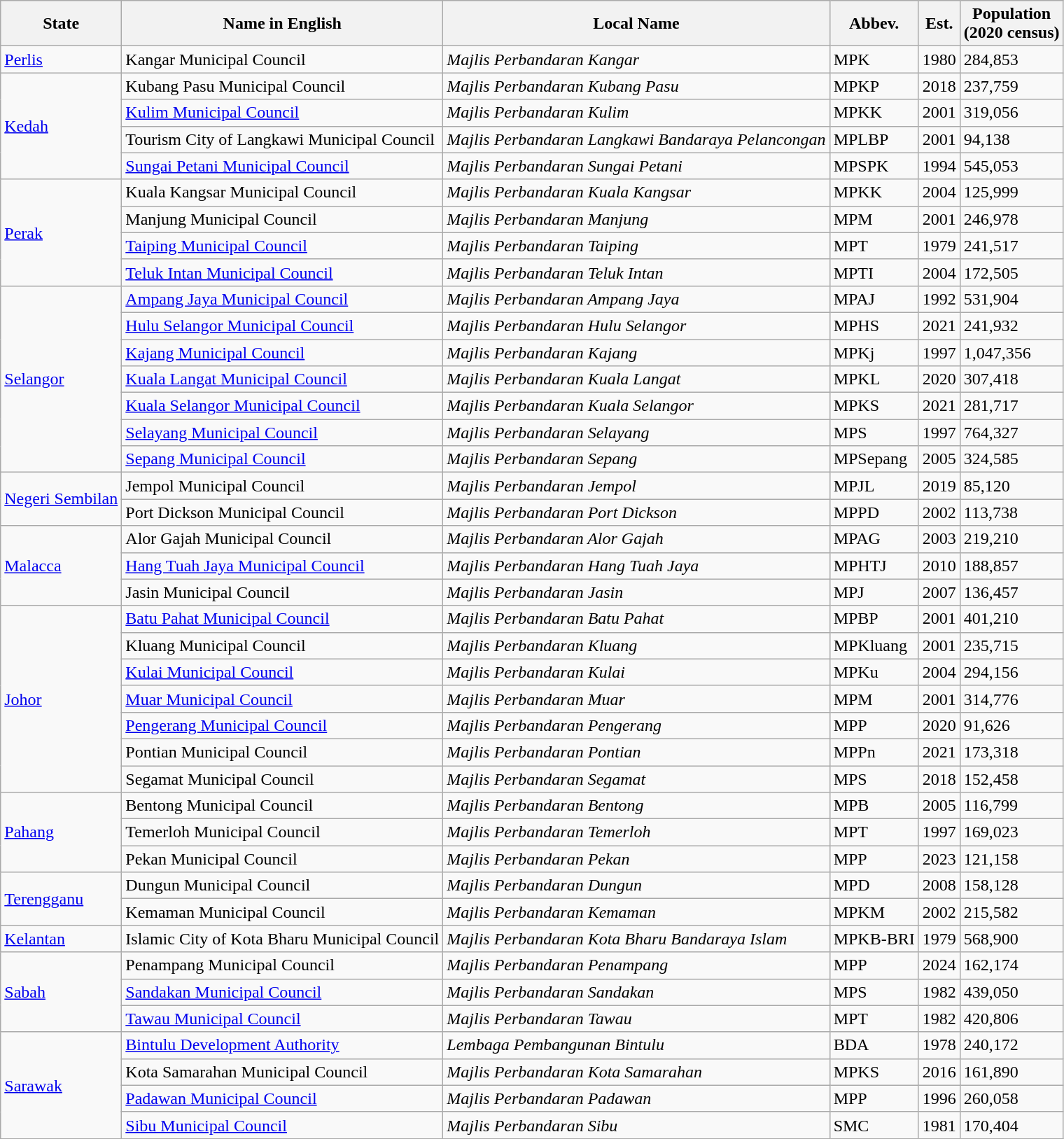<table class="wikitable sortable">
<tr>
<th>State</th>
<th>Name in English</th>
<th>Local Name</th>
<th>Abbev.</th>
<th>Est.</th>
<th>Population<br>(2020 census)</th>
</tr>
<tr>
<td><a href='#'>Perlis</a></td>
<td>Kangar Municipal Council</td>
<td><em>Majlis Perbandaran Kangar</em></td>
<td>MPK</td>
<td>1980</td>
<td>284,853</td>
</tr>
<tr>
<td rowspan="4"><a href='#'>Kedah</a></td>
<td>Kubang Pasu Municipal Council</td>
<td><em>Majlis Perbandaran Kubang Pasu</em></td>
<td>MPKP</td>
<td>2018</td>
<td>237,759</td>
</tr>
<tr>
<td><a href='#'>Kulim Municipal Council</a></td>
<td><em>Majlis Perbandaran Kulim</em></td>
<td>MPKK</td>
<td>2001</td>
<td>319,056</td>
</tr>
<tr>
<td>Tourism City of Langkawi Municipal Council</td>
<td><em>Majlis Perbandaran Langkawi Bandaraya Pelancongan</em></td>
<td>MPLBP</td>
<td>2001</td>
<td>94,138</td>
</tr>
<tr>
<td><a href='#'>Sungai Petani Municipal Council</a></td>
<td><em>Majlis Perbandaran Sungai Petani</em></td>
<td>MPSPK</td>
<td>1994</td>
<td>545,053</td>
</tr>
<tr>
<td rowspan="4"><a href='#'>Perak</a></td>
<td>Kuala Kangsar Municipal Council</td>
<td><em>Majlis Perbandaran Kuala Kangsar</em></td>
<td>MPKK</td>
<td>2004</td>
<td>125,999</td>
</tr>
<tr>
<td>Manjung Municipal Council</td>
<td><em>Majlis Perbandaran Manjung</em></td>
<td>MPM</td>
<td>2001</td>
<td>246,978</td>
</tr>
<tr>
<td><a href='#'>Taiping Municipal Council</a></td>
<td><em>Majlis Perbandaran Taiping</em></td>
<td>MPT</td>
<td>1979</td>
<td>241,517</td>
</tr>
<tr>
<td><a href='#'>Teluk Intan Municipal Council</a></td>
<td><em>Majlis Perbandaran Teluk Intan</em></td>
<td>MPTI</td>
<td>2004</td>
<td>172,505</td>
</tr>
<tr>
<td rowspan="7"><a href='#'>Selangor</a></td>
<td><a href='#'>Ampang Jaya Municipal Council</a></td>
<td><em>Majlis Perbandaran Ampang Jaya</em></td>
<td>MPAJ</td>
<td>1992</td>
<td>531,904</td>
</tr>
<tr>
<td><a href='#'>Hulu Selangor Municipal Council</a></td>
<td><em>Majlis Perbandaran Hulu Selangor</em></td>
<td>MPHS</td>
<td>2021</td>
<td>241,932</td>
</tr>
<tr>
<td><a href='#'>Kajang Municipal Council</a></td>
<td><em>Majlis Perbandaran Kajang</em></td>
<td>MPKj</td>
<td>1997</td>
<td>1,047,356</td>
</tr>
<tr>
<td><a href='#'>Kuala Langat Municipal Council</a></td>
<td><em>Majlis Perbandaran Kuala Langat</em></td>
<td>MPKL</td>
<td>2020</td>
<td>307,418</td>
</tr>
<tr>
<td><a href='#'>Kuala Selangor Municipal Council</a></td>
<td><em>Majlis Perbandaran Kuala Selangor</em></td>
<td>MPKS</td>
<td>2021</td>
<td>281,717</td>
</tr>
<tr>
<td><a href='#'>Selayang Municipal Council</a></td>
<td><em>Majlis Perbandaran Selayang</em></td>
<td>MPS</td>
<td>1997</td>
<td>764,327</td>
</tr>
<tr>
<td><a href='#'>Sepang Municipal Council</a></td>
<td><em>Majlis Perbandaran Sepang</em></td>
<td>MPSepang</td>
<td>2005</td>
<td>324,585</td>
</tr>
<tr>
<td rowspan=2><a href='#'>Negeri Sembilan</a></td>
<td>Jempol Municipal Council</td>
<td><em>Majlis Perbandaran Jempol</em></td>
<td>MPJL</td>
<td>2019</td>
<td>85,120</td>
</tr>
<tr>
<td>Port Dickson Municipal Council</td>
<td><em>Majlis Perbandaran Port Dickson</em></td>
<td>MPPD</td>
<td>2002</td>
<td>113,738</td>
</tr>
<tr>
<td rowspan="3"><a href='#'>Malacca</a></td>
<td>Alor Gajah Municipal Council</td>
<td><em>Majlis Perbandaran Alor Gajah</em></td>
<td>MPAG</td>
<td>2003</td>
<td>219,210</td>
</tr>
<tr>
<td><a href='#'>Hang Tuah Jaya Municipal Council</a></td>
<td><em>Majlis Perbandaran Hang Tuah Jaya</em></td>
<td>MPHTJ</td>
<td>2010</td>
<td>188,857</td>
</tr>
<tr>
<td>Jasin Municipal Council</td>
<td><em>Majlis Perbandaran Jasin</em></td>
<td>MPJ</td>
<td>2007</td>
<td>136,457</td>
</tr>
<tr>
<td rowspan="7"><a href='#'>Johor</a></td>
<td><a href='#'>Batu Pahat Municipal Council</a></td>
<td><em>Majlis Perbandaran Batu Pahat</em></td>
<td>MPBP</td>
<td>2001</td>
<td>401,210</td>
</tr>
<tr>
<td>Kluang Municipal Council</td>
<td><em>Majlis Perbandaran Kluang</em></td>
<td>MPKluang</td>
<td>2001</td>
<td>235,715</td>
</tr>
<tr>
<td><a href='#'>Kulai Municipal Council</a></td>
<td><em>Majlis Perbandaran Kulai</em></td>
<td>MPKu</td>
<td>2004</td>
<td>294,156</td>
</tr>
<tr>
<td><a href='#'>Muar Municipal Council</a></td>
<td><em>Majlis Perbandaran Muar</em></td>
<td>MPM</td>
<td>2001</td>
<td>314,776</td>
</tr>
<tr>
<td><a href='#'>Pengerang Municipal Council</a></td>
<td><em>Majlis Perbandaran Pengerang</em></td>
<td>MPP</td>
<td>2020</td>
<td>91,626</td>
</tr>
<tr>
<td>Pontian Municipal Council</td>
<td><em>Majlis Perbandaran Pontian</em></td>
<td>MPPn</td>
<td>2021</td>
<td>173,318</td>
</tr>
<tr>
<td>Segamat Municipal Council</td>
<td><em>Majlis Perbandaran Segamat</em></td>
<td>MPS</td>
<td>2018</td>
<td>152,458</td>
</tr>
<tr>
<td rowspan="3"><a href='#'>Pahang</a></td>
<td>Bentong Municipal Council</td>
<td><em>Majlis Perbandaran Bentong</em></td>
<td>MPB</td>
<td>2005</td>
<td>116,799</td>
</tr>
<tr>
<td>Temerloh Municipal Council</td>
<td><em>Majlis Perbandaran Temerloh</em></td>
<td>MPT</td>
<td>1997</td>
<td>169,023</td>
</tr>
<tr>
<td>Pekan Municipal Council</td>
<td><em>Majlis Perbandaran Pekan</em></td>
<td>MPP</td>
<td>2023</td>
<td>121,158</td>
</tr>
<tr>
<td rowspan="2"><a href='#'>Terengganu</a></td>
<td>Dungun Municipal Council</td>
<td><em>Majlis Perbandaran Dungun</em></td>
<td>MPD</td>
<td>2008</td>
<td>158,128</td>
</tr>
<tr>
<td>Kemaman Municipal Council</td>
<td><em>Majlis Perbandaran Kemaman</em></td>
<td>MPKM</td>
<td>2002</td>
<td>215,582</td>
</tr>
<tr>
<td><a href='#'>Kelantan</a></td>
<td>Islamic City of Kota Bharu Municipal Council</td>
<td><em>Majlis Perbandaran Kota Bharu Bandaraya Islam</em></td>
<td>MPKB-BRI</td>
<td>1979</td>
<td>568,900</td>
</tr>
<tr>
<td rowspan="3"><a href='#'>Sabah</a></td>
<td>Penampang Municipal Council</td>
<td><em>Majlis Perbandaran Penampang</em></td>
<td>MPP</td>
<td>2024</td>
<td>162,174</td>
</tr>
<tr>
<td><a href='#'>Sandakan Municipal Council</a></td>
<td><em>Majlis Perbandaran Sandakan</em></td>
<td>MPS</td>
<td>1982</td>
<td>439,050</td>
</tr>
<tr>
<td><a href='#'>Tawau Municipal Council</a></td>
<td><em>Majlis Perbandaran Tawau</em></td>
<td>MPT</td>
<td>1982</td>
<td>420,806</td>
</tr>
<tr>
<td rowspan="4"><a href='#'>Sarawak</a></td>
<td><a href='#'>Bintulu Development Authority</a></td>
<td><em>Lembaga Pembangunan Bintulu</em></td>
<td>BDA</td>
<td>1978</td>
<td>240,172</td>
</tr>
<tr>
<td>Kota Samarahan Municipal Council</td>
<td><em>Majlis Perbandaran Kota Samarahan</em></td>
<td>MPKS</td>
<td>2016</td>
<td>161,890</td>
</tr>
<tr>
<td><a href='#'>Padawan Municipal Council</a></td>
<td><em>Majlis Perbandaran Padawan</em></td>
<td>MPP</td>
<td>1996</td>
<td>260,058</td>
</tr>
<tr>
<td><a href='#'>Sibu Municipal Council</a></td>
<td><em>Majlis Perbandaran Sibu</em></td>
<td>SMC</td>
<td>1981</td>
<td>170,404</td>
</tr>
</table>
